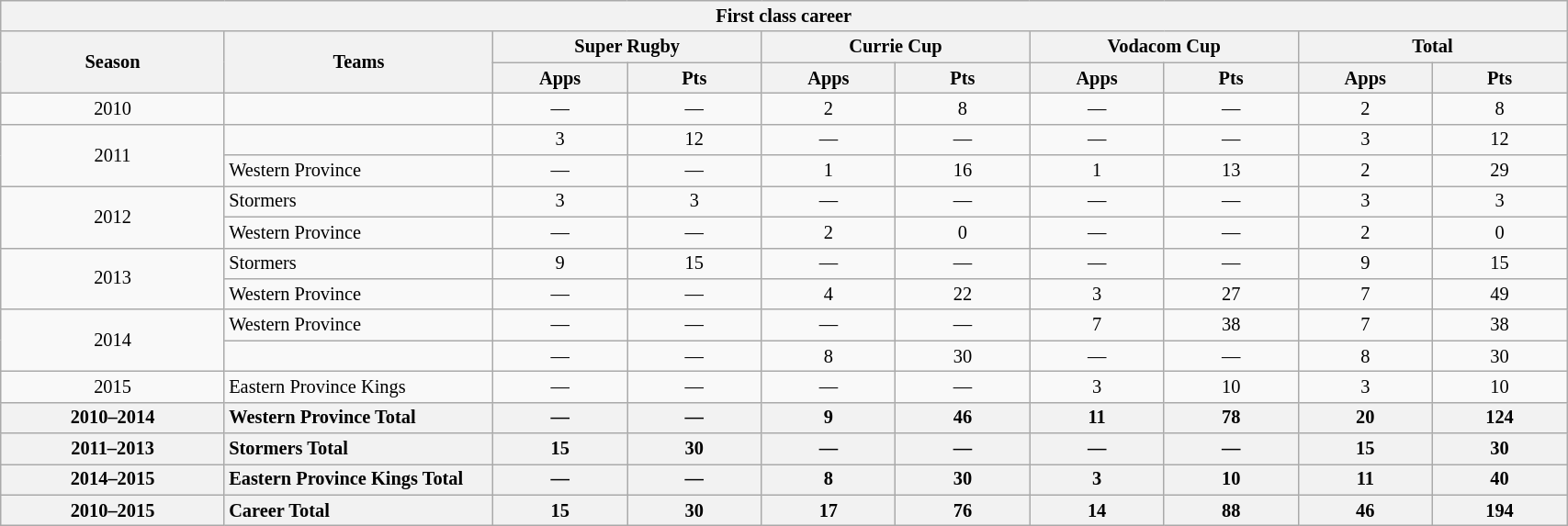<table class="wikitable" style="text-align:center; font-size:85%; width:90%">
<tr>
<th colspan=100%>First class career</th>
</tr>
<tr>
<th style="width:10%;" rowspan=2>Season</th>
<th style="width:12%;" rowspan=2>Teams</th>
<th colspan=2>Super Rugby</th>
<th colspan=2>Currie Cup</th>
<th colspan=2>Vodacom Cup</th>
<th colspan=2>Total</th>
</tr>
<tr>
<th style="width:6%;">Apps</th>
<th style="width:6%;">Pts</th>
<th style="width:6%;">Apps</th>
<th style="width:6%;">Pts</th>
<th style="width:6%;">Apps</th>
<th style="width:6%;">Pts</th>
<th style="width:6%;">Apps</th>
<th style="width:6%;">Pts</th>
</tr>
<tr>
<td>2010</td>
<td style="text-align:left;"></td>
<td>—</td>
<td>—</td>
<td>2</td>
<td>8</td>
<td>—</td>
<td>—</td>
<td>2</td>
<td>8</td>
</tr>
<tr>
<td rowspan=2>2011</td>
<td style="text-align:left;"></td>
<td>3</td>
<td>12</td>
<td>—</td>
<td>—</td>
<td>—</td>
<td>—</td>
<td>3</td>
<td>12</td>
</tr>
<tr>
<td style="text-align:left;">Western Province</td>
<td>—</td>
<td>—</td>
<td>1</td>
<td>16</td>
<td>1</td>
<td>13</td>
<td>2</td>
<td>29</td>
</tr>
<tr>
<td rowspan=2>2012</td>
<td style="text-align:left;">Stormers</td>
<td>3</td>
<td>3</td>
<td>—</td>
<td>—</td>
<td>—</td>
<td>—</td>
<td>3</td>
<td>3</td>
</tr>
<tr>
<td style="text-align:left;">Western Province</td>
<td>—</td>
<td>—</td>
<td>2</td>
<td>0</td>
<td>—</td>
<td>—</td>
<td>2</td>
<td>0</td>
</tr>
<tr>
<td rowspan=2>2013</td>
<td style="text-align:left;">Stormers</td>
<td>9</td>
<td>15</td>
<td>—</td>
<td>—</td>
<td>—</td>
<td>—</td>
<td>9</td>
<td>15</td>
</tr>
<tr>
<td style="text-align:left;">Western Province</td>
<td>—</td>
<td>—</td>
<td>4</td>
<td>22</td>
<td>3</td>
<td>27</td>
<td>7</td>
<td>49</td>
</tr>
<tr>
<td rowspan=2>2014</td>
<td style="text-align:left;">Western Province</td>
<td>—</td>
<td>—</td>
<td>—</td>
<td>—</td>
<td>7</td>
<td>38</td>
<td>7</td>
<td>38</td>
</tr>
<tr>
<td style="text-align:left;"></td>
<td>—</td>
<td>—</td>
<td>8</td>
<td>30</td>
<td>—</td>
<td>—</td>
<td>8</td>
<td>30</td>
</tr>
<tr>
<td>2015</td>
<td style="text-align:left;">Eastern Province Kings</td>
<td>—</td>
<td>—</td>
<td>—</td>
<td>—</td>
<td>3</td>
<td>10</td>
<td>3</td>
<td>10</td>
</tr>
<tr>
<th>2010–2014</th>
<th style="text-align:left;">Western Province Total</th>
<th>—</th>
<th>—</th>
<th>9</th>
<th>46</th>
<th>11</th>
<th>78</th>
<th>20</th>
<th>124</th>
</tr>
<tr>
<th>2011–2013</th>
<th style="text-align:left;">Stormers Total</th>
<th>15</th>
<th>30</th>
<th>—</th>
<th>—</th>
<th>—</th>
<th>—</th>
<th>15</th>
<th>30</th>
</tr>
<tr>
<th>2014–2015</th>
<th style="text-align:left;">Eastern Province Kings Total</th>
<th>—</th>
<th>—</th>
<th>8</th>
<th>30</th>
<th>3</th>
<th>10</th>
<th>11</th>
<th>40</th>
</tr>
<tr>
<th>2010–2015</th>
<th style="text-align:left;">Career Total</th>
<th>15</th>
<th>30</th>
<th>17</th>
<th>76</th>
<th>14</th>
<th>88</th>
<th>46</th>
<th>194</th>
</tr>
</table>
